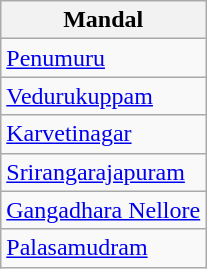<table class="wikitable sortable static-row-numbers static-row-header-hash">
<tr>
<th>Mandal</th>
</tr>
<tr>
<td><a href='#'>Penumuru</a></td>
</tr>
<tr>
<td><a href='#'>Vedurukuppam</a></td>
</tr>
<tr>
<td><a href='#'>Karvetinagar</a></td>
</tr>
<tr>
<td><a href='#'>Srirangarajapuram</a></td>
</tr>
<tr>
<td><a href='#'>Gangadhara Nellore</a></td>
</tr>
<tr>
<td><a href='#'>Palasamudram</a></td>
</tr>
</table>
